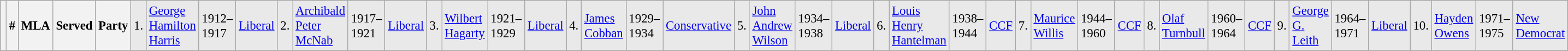<table class="wikitable" style="font-size: 95%; clear:both">
<tr style="background-color:#E9E9E9">
<th></th>
<th style="width: 25px">#</th>
<th style="width: 170px">MLA</th>
<th style="width: 80px">Served</th>
<th style="width: 150px">Party<br></th>
<td>1.</td>
<td><a href='#'>George Hamilton Harris</a></td>
<td>1912–1917</td>
<td><a href='#'>Liberal</a><br></td>
<td>2.</td>
<td><a href='#'>Archibald Peter McNab</a></td>
<td>1917–1921</td>
<td><a href='#'>Liberal</a><br></td>
<td>3.</td>
<td><a href='#'>Wilbert Hagarty</a></td>
<td>1921–1929</td>
<td><a href='#'>Liberal</a><br></td>
<td>4.</td>
<td><a href='#'>James Cobban</a></td>
<td>1929–1934</td>
<td><a href='#'>Conservative</a><br></td>
<td>5.</td>
<td><a href='#'>John Andrew Wilson</a></td>
<td>1934–1938</td>
<td><a href='#'>Liberal</a><br></td>
<td>6.</td>
<td><a href='#'>Louis Henry Hantelman</a></td>
<td>1938–1944</td>
<td><a href='#'>CCF</a><br></td>
<td>7.</td>
<td><a href='#'>Maurice Willis</a></td>
<td>1944–1960</td>
<td><a href='#'>CCF</a><br></td>
<td>8.</td>
<td><a href='#'>Olaf Turnbull</a></td>
<td>1960–1964</td>
<td><a href='#'>CCF</a><br></td>
<td>9.</td>
<td><a href='#'>George G. Leith</a></td>
<td>1964–1971</td>
<td><a href='#'>Liberal</a><br></td>
<td>10.</td>
<td><a href='#'>Hayden Owens</a></td>
<td>1971–1975</td>
<td><a href='#'>New Democrat</a></td>
</tr>
</table>
